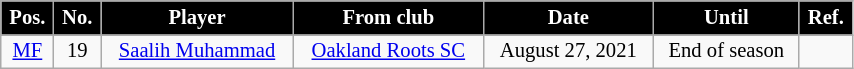<table class="wikitable" style="text-align:center; font-size:86%; width:45%;">
<tr>
<th style="background:#000; color:white; text-align:center;">Pos.</th>
<th style="background:#000; color:white; text-align:center;">No.</th>
<th style="background:#000; color:white; text-align:center;">Player</th>
<th style="background:#000; color:white; text-align:center;">From club</th>
<th style="background:#000; color:white; text-align:center;">Date</th>
<th style="background:#000; color:white; text-align:center;">Until</th>
<th style="background:#000; color:white; text-align:center;">Ref.</th>
</tr>
<tr>
<td><a href='#'>MF</a></td>
<td>19</td>
<td> <a href='#'>Saalih Muhammad</a></td>
<td> <a href='#'>Oakland Roots SC</a></td>
<td>August 27, 2021</td>
<td>End of season</td>
<td></td>
</tr>
</table>
